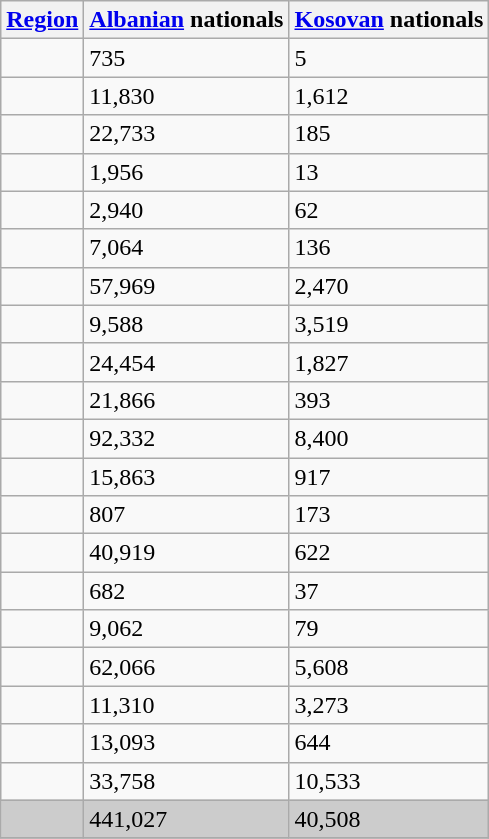<table class="wikitable sortable">
<tr>
<th><a href='#'>Region</a></th>
<th> <a href='#'>Albanian</a> nationals</th>
<th> <a href='#'>Kosovan</a> nationals</th>
</tr>
<tr>
<td></td>
<td>735</td>
<td>5</td>
</tr>
<tr>
<td></td>
<td>11,830</td>
<td>1,612</td>
</tr>
<tr>
<td></td>
<td>22,733</td>
<td>185</td>
</tr>
<tr>
<td></td>
<td>1,956</td>
<td>13</td>
</tr>
<tr>
<td></td>
<td>2,940</td>
<td>62</td>
</tr>
<tr>
<td></td>
<td>7,064</td>
<td>136</td>
</tr>
<tr>
<td></td>
<td>57,969</td>
<td>2,470</td>
</tr>
<tr>
<td></td>
<td>9,588</td>
<td>3,519</td>
</tr>
<tr>
<td></td>
<td>24,454</td>
<td>1,827</td>
</tr>
<tr>
<td></td>
<td>21,866</td>
<td>393</td>
</tr>
<tr>
<td></td>
<td>92,332</td>
<td>8,400</td>
</tr>
<tr>
<td></td>
<td>15,863</td>
<td>917</td>
</tr>
<tr>
<td></td>
<td>807</td>
<td>173</td>
</tr>
<tr>
<td></td>
<td>40,919</td>
<td>622</td>
</tr>
<tr>
<td></td>
<td>682</td>
<td>37</td>
</tr>
<tr>
<td></td>
<td>9,062</td>
<td>79</td>
</tr>
<tr>
<td></td>
<td>62,066</td>
<td>5,608</td>
</tr>
<tr>
<td></td>
<td>11,310</td>
<td>3,273</td>
</tr>
<tr>
<td></td>
<td>13,093</td>
<td>644</td>
</tr>
<tr>
<td></td>
<td>33,758</td>
<td>10,533</td>
</tr>
<tr>
<td colspan="1" bgcolor="#CCCCCC"></td>
<td colspan="1" bgcolor="#CCCCCC">441,027</td>
<td colspan="1" bgcolor="#CCCCCC">40,508</td>
</tr>
<tr>
</tr>
</table>
